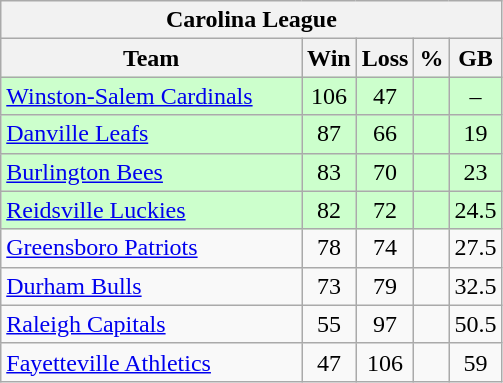<table class="wikitable">
<tr>
<th colspan="5">Carolina League</th>
</tr>
<tr>
<th width="60%">Team</th>
<th>Win</th>
<th>Loss</th>
<th>%</th>
<th>GB</th>
</tr>
<tr align=center bgcolor=ccffcc>
<td align=left><a href='#'>Winston-Salem Cardinals</a></td>
<td>106</td>
<td>47</td>
<td></td>
<td>–</td>
</tr>
<tr align=center bgcolor=ccffcc>
<td align=left><a href='#'>Danville Leafs</a></td>
<td>87</td>
<td>66</td>
<td></td>
<td>19</td>
</tr>
<tr align=center bgcolor=ccffcc>
<td align=left><a href='#'>Burlington Bees</a></td>
<td>83</td>
<td>70</td>
<td></td>
<td>23</td>
</tr>
<tr align=center bgcolor=ccffcc>
<td align=left><a href='#'>Reidsville Luckies</a></td>
<td>82</td>
<td>72</td>
<td></td>
<td>24.5</td>
</tr>
<tr align=center>
<td align=left><a href='#'>Greensboro Patriots</a></td>
<td>78</td>
<td>74</td>
<td></td>
<td>27.5</td>
</tr>
<tr align=center>
<td align=left><a href='#'>Durham Bulls</a></td>
<td>73</td>
<td>79</td>
<td></td>
<td>32.5</td>
</tr>
<tr align=center>
<td align=left><a href='#'>Raleigh Capitals</a></td>
<td>55</td>
<td>97</td>
<td></td>
<td>50.5</td>
</tr>
<tr align=center>
<td align=left><a href='#'>Fayetteville Athletics</a></td>
<td>47</td>
<td>106</td>
<td></td>
<td>59</td>
</tr>
</table>
